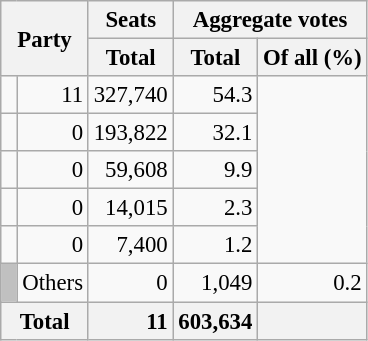<table class="wikitable" style="text-align:right; font-size:95%;">
<tr>
<th colspan="2" rowspan="2">Party</th>
<th>Seats</th>
<th colspan="2">Aggregate votes</th>
</tr>
<tr>
<th>Total</th>
<th>Total</th>
<th>Of all (%)</th>
</tr>
<tr>
<td></td>
<td>11</td>
<td>327,740</td>
<td>54.3</td>
</tr>
<tr>
<td></td>
<td>0</td>
<td>193,822</td>
<td>32.1</td>
</tr>
<tr>
<td></td>
<td>0</td>
<td>59,608</td>
<td>9.9</td>
</tr>
<tr>
<td></td>
<td>0</td>
<td>14,015</td>
<td>2.3</td>
</tr>
<tr>
<td></td>
<td>0</td>
<td>7,400</td>
<td>1.2</td>
</tr>
<tr>
<td style="background:silver;"> </td>
<td align=left>Others</td>
<td>0</td>
<td>1,049</td>
<td>0.2</td>
</tr>
<tr>
<th colspan="2" style="background:#f2f2f2"><strong>Total</strong></th>
<td style="background:#f2f2f2;"><strong>11</strong></td>
<td style="background:#f2f2f2;"><strong>603,634</strong></td>
<td style="background:#f2f2f2;"></td>
</tr>
</table>
